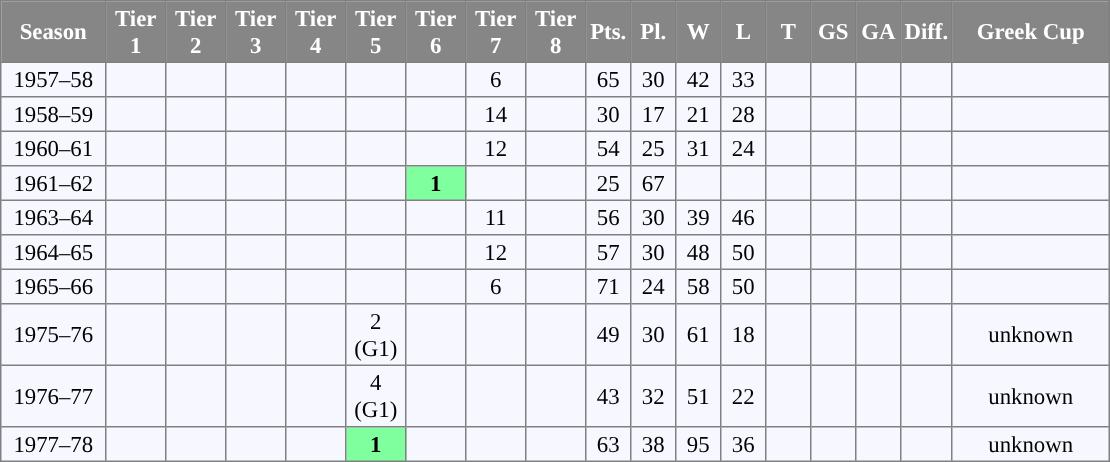<table bgcolor="#f7f8ff" cellpadding="2" cellspacing="2" border="1" style="font-size: 95%; border: gray solid 1px; border-collapse: collapse; text-align:center">
<tr bgcolor="#868686" style="color: #ffffff">
<td width="65" align="center"><strong>Season</strong></td>
<td width="35" align="center"><strong>Tier 1</strong></td>
<td width="35" align="center"><strong>Tier 2</strong></td>
<td width="35" align="center"><strong>Tier 3</strong></td>
<td width="35" align="center"><strong>Tier 4</strong></td>
<td width="35" align="center"><strong>Tier 5</strong></td>
<td width="35" align="center"><strong>Tier 6</strong></td>
<td width="35" align="center"><strong>Tier 7</strong></td>
<td width="35" align="center"><strong>Tier 8</strong></td>
<td width="25" align="center"><strong>Pts.</strong></td>
<td width="25" align="center"><strong>Pl.</strong></td>
<td width="25" align="center"><strong>W</strong></td>
<td width="25" align="center"><strong>L</strong></td>
<td width="25" align="center"><strong>T</strong></td>
<td width="25" align="center"><strong>GS</strong></td>
<td width="25" align="center"><strong>GA</strong></td>
<td width="25" align="center"><strong>Diff.</strong></td>
<td width="100" align="center"><strong>Greek Cup</strong></td>
</tr>
<tr>
<td>1957–58</td>
<td></td>
<td></td>
<td></td>
<td></td>
<td></td>
<td></td>
<td>6</td>
<td></td>
<td>65</td>
<td>30</td>
<td>42</td>
<td>33</td>
<td></td>
<td></td>
<td></td>
<td></td>
<td></td>
</tr>
<tr>
<td>1958–59</td>
<td></td>
<td></td>
<td></td>
<td></td>
<td></td>
<td></td>
<td>14</td>
<td></td>
<td>30</td>
<td>17</td>
<td>21</td>
<td>28</td>
<td></td>
<td></td>
<td></td>
<td></td>
<td></td>
</tr>
<tr>
<td>1960–61</td>
<td></td>
<td></td>
<td></td>
<td></td>
<td></td>
<td></td>
<td>12</td>
<td></td>
<td>54</td>
<td>25</td>
<td>31</td>
<td>24</td>
<td></td>
<td></td>
<td></td>
<td></td>
<td></td>
</tr>
<tr>
<td>1961–62</td>
<td></td>
<td></td>
<td></td>
<td></td>
<td></td>
<td bgcolor="#80FF9F"><strong>1</strong></td>
<td></td>
<td></td>
<td>25</td>
<td>67</td>
<td></td>
<td></td>
<td></td>
<td></td>
<td></td>
<td></td>
<td></td>
</tr>
<tr>
<td>1963–64</td>
<td></td>
<td></td>
<td></td>
<td></td>
<td></td>
<td></td>
<td>11</td>
<td></td>
<td>56</td>
<td>30</td>
<td>39</td>
<td>46</td>
<td></td>
<td></td>
<td></td>
<td></td>
<td></td>
</tr>
<tr>
<td>1964–65</td>
<td></td>
<td></td>
<td></td>
<td></td>
<td></td>
<td></td>
<td>12</td>
<td></td>
<td>57</td>
<td>30</td>
<td>48</td>
<td>50</td>
<td></td>
<td></td>
<td></td>
<td></td>
<td></td>
</tr>
<tr>
<td>1965–66</td>
<td></td>
<td></td>
<td></td>
<td></td>
<td></td>
<td></td>
<td>6</td>
<td></td>
<td>71</td>
<td>24</td>
<td>58</td>
<td>50</td>
<td></td>
<td></td>
<td></td>
<td></td>
<td></td>
</tr>
<tr>
<td>1975–76</td>
<td></td>
<td></td>
<td></td>
<td></td>
<td>2 (G1)</td>
<td></td>
<td></td>
<td></td>
<td>49</td>
<td>30</td>
<td>61</td>
<td>18</td>
<td></td>
<td></td>
<td></td>
<td></td>
<td>unknown</td>
</tr>
<tr>
<td>1976–77</td>
<td></td>
<td></td>
<td></td>
<td></td>
<td>4 (G1)</td>
<td></td>
<td></td>
<td></td>
<td>43</td>
<td>32</td>
<td>51</td>
<td>22</td>
<td></td>
<td></td>
<td></td>
<td></td>
<td>unknown</td>
</tr>
<tr>
<td>1977–78</td>
<td></td>
<td></td>
<td></td>
<td></td>
<td bgcolor="#80FF9F"><strong>1</strong></td>
<td></td>
<td></td>
<td></td>
<td>63</td>
<td>38</td>
<td>95</td>
<td>36</td>
<td></td>
<td></td>
<td></td>
<td></td>
<td>unknown</td>
</tr>
</table>
